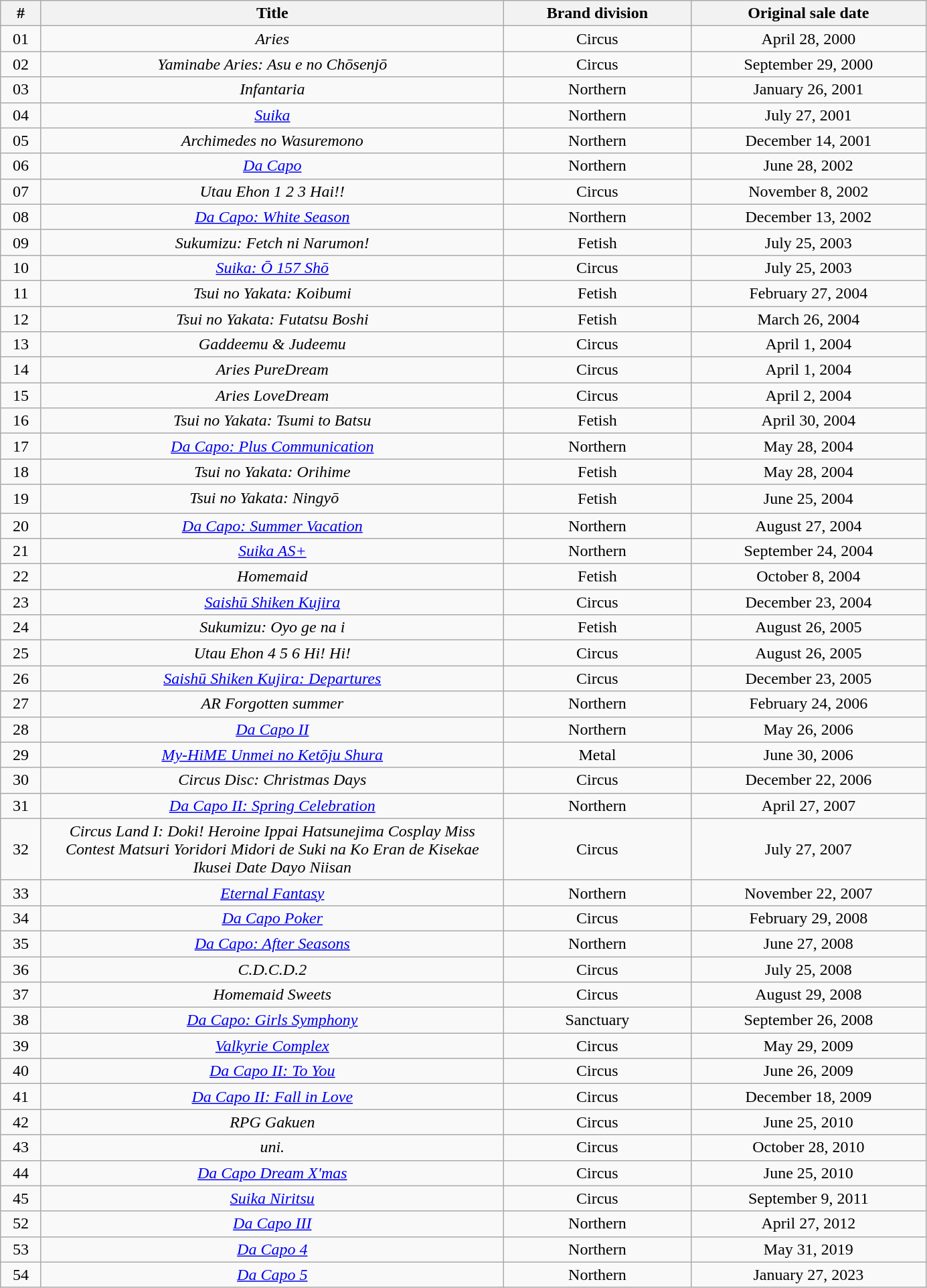<table class="wikitable" style="width: 73%; text-align: center;">
<tr>
<th>#</th>
<th width="50%">Title</th>
<th>Brand division</th>
<th>Original sale date</th>
</tr>
<tr>
<td>01</td>
<td><em>Aries</em></td>
<td>Circus</td>
<td>April 28, 2000</td>
</tr>
<tr>
<td>02</td>
<td><em>Yaminabe Aries: Asu e no Chōsenjō</em></td>
<td>Circus</td>
<td>September 29, 2000</td>
</tr>
<tr>
<td>03</td>
<td><em>Infantaria</em></td>
<td>Northern</td>
<td>January 26, 2001</td>
</tr>
<tr>
<td>04</td>
<td><em><a href='#'>Suika</a></em></td>
<td>Northern</td>
<td>July 27, 2001</td>
</tr>
<tr>
<td>05</td>
<td><em>Archimedes no Wasuremono</em></td>
<td>Northern</td>
<td>December 14, 2001</td>
</tr>
<tr>
<td>06</td>
<td><em><a href='#'>Da Capo</a></em></td>
<td>Northern</td>
<td>June 28, 2002</td>
</tr>
<tr>
<td>07</td>
<td><em>Utau Ehon 1 2 3 Hai!!</em></td>
<td>Circus</td>
<td>November 8, 2002</td>
</tr>
<tr>
<td>08</td>
<td><em><a href='#'>Da Capo: White Season</a></em></td>
<td>Northern</td>
<td>December 13, 2002</td>
</tr>
<tr>
<td>09</td>
<td><em>Sukumizu: Fetch ni Narumon!</em></td>
<td>Fetish</td>
<td>July 25, 2003</td>
</tr>
<tr>
<td>10</td>
<td><em><a href='#'>Suika: Ō 157 Shō</a></em></td>
<td>Circus</td>
<td>July 25, 2003</td>
</tr>
<tr>
<td>11</td>
<td><em>Tsui no Yakata: Koibumi</em></td>
<td>Fetish</td>
<td>February 27, 2004</td>
</tr>
<tr>
<td>12</td>
<td><em>Tsui no Yakata: Futatsu Boshi</em></td>
<td>Fetish</td>
<td>March 26, 2004</td>
</tr>
<tr>
<td>13</td>
<td><em>Gaddeemu & Judeemu</em></td>
<td>Circus</td>
<td>April 1, 2004</td>
</tr>
<tr>
<td>14</td>
<td><em>Aries PureDream</em></td>
<td>Circus</td>
<td>April 1, 2004</td>
</tr>
<tr>
<td>15</td>
<td><em>Aries LoveDream</em></td>
<td>Circus</td>
<td>April 2, 2004</td>
</tr>
<tr>
<td>16</td>
<td><em>Tsui no Yakata: Tsumi to Batsu</em></td>
<td>Fetish</td>
<td>April 30, 2004</td>
</tr>
<tr>
<td>17</td>
<td><em><a href='#'>Da Capo: Plus Communication</a></em></td>
<td>Northern</td>
<td>May 28, 2004</td>
</tr>
<tr>
<td>18</td>
<td><em>Tsui no Yakata: Orihime</em></td>
<td>Fetish</td>
<td>May 28, 2004</td>
</tr>
<tr>
<td>19</td>
<td><em>Tsui no Yakata: Ningyō</em>　</td>
<td>Fetish</td>
<td>June 25, 2004</td>
</tr>
<tr>
<td>20</td>
<td><em><a href='#'>Da Capo: Summer Vacation</a></em></td>
<td>Northern</td>
<td>August 27, 2004</td>
</tr>
<tr>
<td>21</td>
<td><em><a href='#'>Suika AS+</a></em></td>
<td>Northern</td>
<td>September 24, 2004</td>
</tr>
<tr>
<td>22</td>
<td><em>Homemaid</em></td>
<td>Fetish</td>
<td>October 8, 2004</td>
</tr>
<tr>
<td>23</td>
<td><em><a href='#'>Saishū Shiken Kujira</a></em></td>
<td>Circus</td>
<td>December 23, 2004</td>
</tr>
<tr>
<td>24</td>
<td><em>Sukumizu: Oyo ge na i</em></td>
<td>Fetish</td>
<td>August 26, 2005</td>
</tr>
<tr>
<td>25</td>
<td><em>Utau Ehon 4 5 6 Hi! Hi!</em></td>
<td>Circus</td>
<td>August 26, 2005</td>
</tr>
<tr>
<td>26</td>
<td><em><a href='#'>Saishū Shiken Kujira: Departures</a></em></td>
<td>Circus</td>
<td>December 23, 2005</td>
</tr>
<tr>
<td>27</td>
<td><em>AR Forgotten summer</em></td>
<td>Northern</td>
<td>February 24, 2006</td>
</tr>
<tr>
<td>28</td>
<td><em><a href='#'>Da Capo II</a></em></td>
<td>Northern</td>
<td>May 26, 2006</td>
</tr>
<tr>
<td>29</td>
<td><em><a href='#'>My-HiME Unmei no Ketōju Shura</a></em></td>
<td>Metal</td>
<td>June 30, 2006</td>
</tr>
<tr>
<td>30</td>
<td><em>Circus Disc: Christmas Days</em></td>
<td>Circus</td>
<td>December 22, 2006</td>
</tr>
<tr>
<td>31</td>
<td><em><a href='#'>Da Capo II: Spring Celebration</a></em></td>
<td>Northern</td>
<td>April 27, 2007</td>
</tr>
<tr>
<td>32</td>
<td><em>Circus Land I: Doki! Heroine Ippai Hatsunejima Cosplay Miss Contest Matsuri Yoridori Midori de Suki na Ko Eran de Kisekae Ikusei Date Dayo Niisan</em></td>
<td>Circus</td>
<td>July 27, 2007</td>
</tr>
<tr>
<td>33</td>
<td><em><a href='#'>Eternal Fantasy</a></em></td>
<td>Northern</td>
<td>November 22, 2007</td>
</tr>
<tr>
<td>34</td>
<td><em><a href='#'>Da Capo Poker</a></em></td>
<td>Circus</td>
<td>February 29, 2008</td>
</tr>
<tr>
<td>35</td>
<td><em><a href='#'>Da Capo: After Seasons</a></em></td>
<td>Northern</td>
<td>June 27, 2008</td>
</tr>
<tr>
<td>36</td>
<td><em>C.D.C.D.2</em></td>
<td>Circus</td>
<td>July 25, 2008</td>
</tr>
<tr>
<td>37</td>
<td><em>Homemaid Sweets</em></td>
<td>Circus</td>
<td>August 29, 2008</td>
</tr>
<tr>
<td>38</td>
<td><em><a href='#'>Da Capo: Girls Symphony</a></em></td>
<td>Sanctuary</td>
<td>September 26, 2008</td>
</tr>
<tr>
<td>39</td>
<td><em><a href='#'>Valkyrie Complex</a></em></td>
<td>Circus</td>
<td>May 29, 2009</td>
</tr>
<tr>
<td>40</td>
<td><em><a href='#'>Da Capo II: To You</a></em></td>
<td>Circus</td>
<td>June 26, 2009</td>
</tr>
<tr>
<td>41</td>
<td><em><a href='#'>Da Capo II: Fall in Love</a></em></td>
<td>Circus</td>
<td>December 18, 2009</td>
</tr>
<tr>
<td>42</td>
<td><em>RPG Gakuen</em></td>
<td>Circus</td>
<td>June 25, 2010</td>
</tr>
<tr>
<td>43</td>
<td><em>uni.</em></td>
<td>Circus</td>
<td>October 28, 2010</td>
</tr>
<tr>
<td>44</td>
<td><em><a href='#'>Da Capo Dream X'mas</a></em></td>
<td>Circus</td>
<td>June 25, 2010</td>
</tr>
<tr>
<td>45</td>
<td><em><a href='#'>Suika Niritsu</a></em></td>
<td>Circus</td>
<td>September 9, 2011</td>
</tr>
<tr>
<td>52</td>
<td><em><a href='#'>Da Capo III</a></em></td>
<td>Northern</td>
<td>April 27, 2012</td>
</tr>
<tr>
<td>53</td>
<td><em><a href='#'>Da Capo 4</a></em></td>
<td>Northern</td>
<td>May 31, 2019</td>
</tr>
<tr>
<td>54</td>
<td><em><a href='#'>Da Capo 5</a></em></td>
<td>Northern</td>
<td>January 27, 2023</td>
</tr>
</table>
